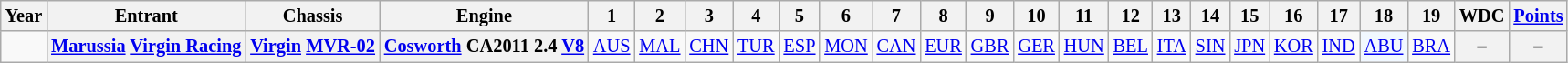<table class="wikitable" style="text-align:center; font-size:85%">
<tr>
<th>Year</th>
<th>Entrant</th>
<th>Chassis</th>
<th>Engine</th>
<th>1</th>
<th>2</th>
<th>3</th>
<th>4</th>
<th>5</th>
<th>6</th>
<th>7</th>
<th>8</th>
<th>9</th>
<th>10</th>
<th>11</th>
<th>12</th>
<th>13</th>
<th>14</th>
<th>15</th>
<th>16</th>
<th>17</th>
<th>18</th>
<th>19</th>
<th>WDC</th>
<th><a href='#'>Points</a></th>
</tr>
<tr>
<td></td>
<th nowrap><a href='#'>Marussia</a> <a href='#'>Virgin Racing</a></th>
<th nowrap><a href='#'>Virgin</a> <a href='#'>MVR-02</a></th>
<th nowrap><a href='#'>Cosworth</a> CA2011 2.4 <a href='#'>V8</a></th>
<td><a href='#'>AUS</a></td>
<td><a href='#'>MAL</a></td>
<td><a href='#'>CHN</a></td>
<td><a href='#'>TUR</a></td>
<td><a href='#'>ESP</a></td>
<td><a href='#'>MON</a></td>
<td><a href='#'>CAN</a></td>
<td><a href='#'>EUR</a></td>
<td><a href='#'>GBR</a></td>
<td><a href='#'>GER</a></td>
<td><a href='#'>HUN</a></td>
<td><a href='#'>BEL</a></td>
<td><a href='#'>ITA</a></td>
<td><a href='#'>SIN</a></td>
<td><a href='#'>JPN</a></td>
<td><a href='#'>KOR</a></td>
<td><a href='#'>IND</a></td>
<td style="background:#F1F8FF;"><a href='#'>ABU</a><br></td>
<td><a href='#'>BRA</a></td>
<th>–</th>
<th>–</th>
</tr>
</table>
